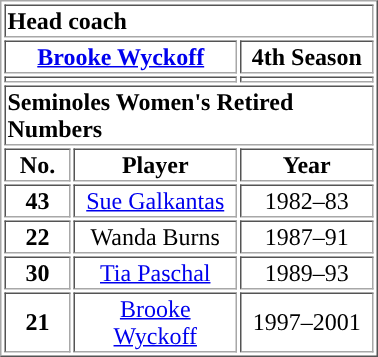<table style="float: right;" border="1">
<tr>
<td colspan="3"><strong>Head coach</strong></td>
</tr>
<tr>
<td colspan="2" style="background:white; color:#000; text-align: center;"><strong><a href='#'>Brooke Wyckoff</a></strong></td>
<td style="text-align: center;"><strong>4th Season</strong></td>
</tr>
<tr>
<td colspan="2" style="background:white; color:#000; text-align: center;"></td>
<td style="text-align: center;"></td>
</tr>
<tr>
<td colspan="3"><strong>Seminoles Women's Retired Numbers</strong></td>
</tr>
<tr>
<th style="width:40px; ">No.</th>
<th style="width:105px; ">Player</th>
<th style="width:85px; ">Year</th>
</tr>
<tr align=center>
<td><strong>43</strong></td>
<td><a href='#'>Sue Galkantas</a></td>
<td>1982–83</td>
</tr>
<tr align=center>
<td><strong>22</strong></td>
<td>Wanda Burns</td>
<td>1987–91</td>
</tr>
<tr align=center>
<td><strong>30</strong></td>
<td><a href='#'>Tia Paschal</a></td>
<td>1989–93</td>
</tr>
<tr align=center>
<td><strong>21</strong></td>
<td><a href='#'>Brooke Wyckoff</a></td>
<td>1997–2001</td>
</tr>
</table>
